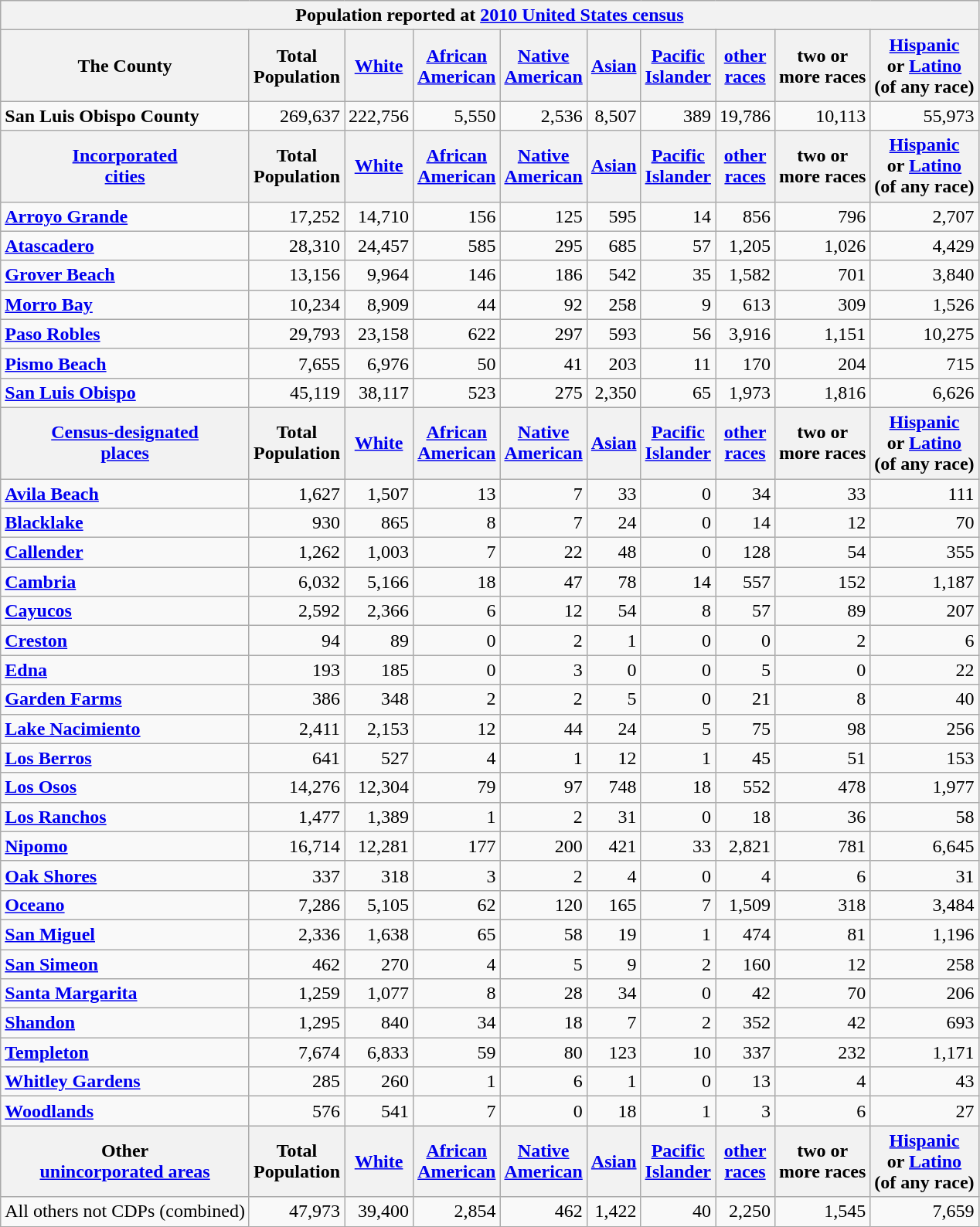<table class="wikitable collapsible collapsed">
<tr>
<th colspan=10>Population reported at <a href='#'>2010 United States census</a></th>
</tr>
<tr>
<th>The County</th>
<th>Total<br>Population</th>
<th><a href='#'>White</a></th>
<th><a href='#'>African<br>American</a></th>
<th><a href='#'>Native<br>American</a></th>
<th><a href='#'>Asian</a></th>
<th><a href='#'>Pacific<br>Islander</a></th>
<th><a href='#'>other<br>races</a></th>
<th>two or<br>more races</th>
<th><a href='#'>Hispanic</a><br>or <a href='#'>Latino</a><br>(of any race)</th>
</tr>
<tr>
<td><strong> San Luis Obispo County</strong></td>
<td align="right">269,637</td>
<td align="right">222,756</td>
<td align="right">5,550</td>
<td align="right">2,536</td>
<td align="right">8,507</td>
<td align="right">389</td>
<td align="right">19,786</td>
<td align="right">10,113</td>
<td align="right">55,973</td>
</tr>
<tr>
<th><a href='#'>Incorporated<br>cities</a></th>
<th>Total<br>Population</th>
<th><a href='#'>White</a></th>
<th><a href='#'>African<br>American</a></th>
<th><a href='#'>Native<br>American</a></th>
<th><a href='#'>Asian</a></th>
<th><a href='#'>Pacific<br>Islander</a></th>
<th><a href='#'>other<br>races</a></th>
<th>two or<br>more races</th>
<th><a href='#'>Hispanic</a><br>or <a href='#'>Latino</a><br>(of any race)</th>
</tr>
<tr>
<td><strong><a href='#'>Arroyo Grande</a></strong></td>
<td align="right">17,252</td>
<td align="right">14,710</td>
<td align="right">156</td>
<td align="right">125</td>
<td align="right">595</td>
<td align="right">14</td>
<td align="right">856</td>
<td align="right">796</td>
<td align="right">2,707</td>
</tr>
<tr>
<td><strong><a href='#'>Atascadero</a></strong></td>
<td align="right">28,310</td>
<td align="right">24,457</td>
<td align="right">585</td>
<td align="right">295</td>
<td align="right">685</td>
<td align="right">57</td>
<td align="right">1,205</td>
<td align="right">1,026</td>
<td align="right">4,429</td>
</tr>
<tr>
<td><strong><a href='#'>Grover Beach</a></strong></td>
<td align="right">13,156</td>
<td align="right">9,964</td>
<td align="right">146</td>
<td align="right">186</td>
<td align="right">542</td>
<td align="right">35</td>
<td align="right">1,582</td>
<td align="right">701</td>
<td align="right">3,840</td>
</tr>
<tr>
<td><strong><a href='#'>Morro Bay</a></strong></td>
<td align="right">10,234</td>
<td align="right">8,909</td>
<td align="right">44</td>
<td align="right">92</td>
<td align="right">258</td>
<td align="right">9</td>
<td align="right">613</td>
<td align="right">309</td>
<td align="right">1,526</td>
</tr>
<tr>
<td><strong><a href='#'>Paso Robles</a></strong></td>
<td align="right">29,793</td>
<td align="right">23,158</td>
<td align="right">622</td>
<td align="right">297</td>
<td align="right">593</td>
<td align="right">56</td>
<td align="right">3,916</td>
<td align="right">1,151</td>
<td align="right">10,275</td>
</tr>
<tr>
<td><strong><a href='#'>Pismo Beach</a></strong></td>
<td align="right">7,655</td>
<td align="right">6,976</td>
<td align="right">50</td>
<td align="right">41</td>
<td align="right">203</td>
<td align="right">11</td>
<td align="right">170</td>
<td align="right">204</td>
<td align="right">715</td>
</tr>
<tr>
<td><strong><a href='#'>San Luis Obispo</a></strong></td>
<td align="right">45,119</td>
<td align="right">38,117</td>
<td align="right">523</td>
<td align="right">275</td>
<td align="right">2,350</td>
<td align="right">65</td>
<td align="right">1,973</td>
<td align="right">1,816</td>
<td align="right">6,626</td>
</tr>
<tr>
<th><a href='#'>Census-designated<br>places</a></th>
<th>Total<br>Population</th>
<th><a href='#'>White</a></th>
<th><a href='#'>African<br>American</a></th>
<th><a href='#'>Native<br>American</a></th>
<th><a href='#'>Asian</a></th>
<th><a href='#'>Pacific<br>Islander</a></th>
<th><a href='#'>other<br>races</a></th>
<th>two or<br>more races</th>
<th><a href='#'>Hispanic</a><br>or <a href='#'>Latino</a><br>(of any race)</th>
</tr>
<tr>
<td><strong><a href='#'>Avila Beach</a></strong></td>
<td align="right">1,627</td>
<td align="right">1,507</td>
<td align="right">13</td>
<td align="right">7</td>
<td align="right">33</td>
<td align="right">0</td>
<td align="right">34</td>
<td align="right">33</td>
<td align="right">111</td>
</tr>
<tr>
<td><strong><a href='#'>Blacklake</a></strong></td>
<td align="right">930</td>
<td align="right">865</td>
<td align="right">8</td>
<td align="right">7</td>
<td align="right">24</td>
<td align="right">0</td>
<td align="right">14</td>
<td align="right">12</td>
<td align="right">70</td>
</tr>
<tr>
<td><strong><a href='#'>Callender</a></strong></td>
<td align="right">1,262</td>
<td align="right">1,003</td>
<td align="right">7</td>
<td align="right">22</td>
<td align="right">48</td>
<td align="right">0</td>
<td align="right">128</td>
<td align="right">54</td>
<td align="right">355</td>
</tr>
<tr>
<td><strong><a href='#'>Cambria</a></strong></td>
<td align="right">6,032</td>
<td align="right">5,166</td>
<td align="right">18</td>
<td align="right">47</td>
<td align="right">78</td>
<td align="right">14</td>
<td align="right">557</td>
<td align="right">152</td>
<td align="right">1,187</td>
</tr>
<tr>
<td><strong><a href='#'>Cayucos</a></strong></td>
<td align="right">2,592</td>
<td align="right">2,366</td>
<td align="right">6</td>
<td align="right">12</td>
<td align="right">54</td>
<td align="right">8</td>
<td align="right">57</td>
<td align="right">89</td>
<td align="right">207</td>
</tr>
<tr>
<td><strong><a href='#'>Creston</a></strong></td>
<td align="right">94</td>
<td align="right">89</td>
<td align="right">0</td>
<td align="right">2</td>
<td align="right">1</td>
<td align="right">0</td>
<td align="right">0</td>
<td align="right">2</td>
<td align="right">6</td>
</tr>
<tr>
<td><strong><a href='#'>Edna</a></strong></td>
<td align="right">193</td>
<td align="right">185</td>
<td align="right">0</td>
<td align="right">3</td>
<td align="right">0</td>
<td align="right">0</td>
<td align="right">5</td>
<td align="right">0</td>
<td align="right">22</td>
</tr>
<tr>
<td><strong><a href='#'>Garden Farms</a></strong></td>
<td align="right">386</td>
<td align="right">348</td>
<td align="right">2</td>
<td align="right">2</td>
<td align="right">5</td>
<td align="right">0</td>
<td align="right">21</td>
<td align="right">8</td>
<td align="right">40</td>
</tr>
<tr>
<td><strong><a href='#'>Lake Nacimiento</a></strong></td>
<td align="right">2,411</td>
<td align="right">2,153</td>
<td align="right">12</td>
<td align="right">44</td>
<td align="right">24</td>
<td align="right">5</td>
<td align="right">75</td>
<td align="right">98</td>
<td align="right">256</td>
</tr>
<tr>
<td><strong><a href='#'>Los Berros</a></strong></td>
<td align="right">641</td>
<td align="right">527</td>
<td align="right">4</td>
<td align="right">1</td>
<td align="right">12</td>
<td align="right">1</td>
<td align="right">45</td>
<td align="right">51</td>
<td align="right">153</td>
</tr>
<tr>
<td><strong><a href='#'>Los Osos</a></strong></td>
<td align="right">14,276</td>
<td align="right">12,304</td>
<td align="right">79</td>
<td align="right">97</td>
<td align="right">748</td>
<td align="right">18</td>
<td align="right">552</td>
<td align="right">478</td>
<td align="right">1,977</td>
</tr>
<tr>
<td><strong><a href='#'>Los Ranchos</a></strong></td>
<td align="right">1,477</td>
<td align="right">1,389</td>
<td align="right">1</td>
<td align="right">2</td>
<td align="right">31</td>
<td align="right">0</td>
<td align="right">18</td>
<td align="right">36</td>
<td align="right">58</td>
</tr>
<tr>
<td><strong><a href='#'>Nipomo</a></strong></td>
<td align="right">16,714</td>
<td align="right">12,281</td>
<td align="right">177</td>
<td align="right">200</td>
<td align="right">421</td>
<td align="right">33</td>
<td align="right">2,821</td>
<td align="right">781</td>
<td align="right">6,645</td>
</tr>
<tr>
<td><strong><a href='#'>Oak Shores</a></strong></td>
<td align="right">337</td>
<td align="right">318</td>
<td align="right">3</td>
<td align="right">2</td>
<td align="right">4</td>
<td align="right">0</td>
<td align="right">4</td>
<td align="right">6</td>
<td align="right">31</td>
</tr>
<tr>
<td><strong><a href='#'>Oceano</a></strong></td>
<td align="right">7,286</td>
<td align="right">5,105</td>
<td align="right">62</td>
<td align="right">120</td>
<td align="right">165</td>
<td align="right">7</td>
<td align="right">1,509</td>
<td align="right">318</td>
<td align="right">3,484</td>
</tr>
<tr>
<td><strong><a href='#'>San Miguel</a></strong></td>
<td align="right">2,336</td>
<td align="right">1,638</td>
<td align="right">65</td>
<td align="right">58</td>
<td align="right">19</td>
<td align="right">1</td>
<td align="right">474</td>
<td align="right">81</td>
<td align="right">1,196</td>
</tr>
<tr>
<td><strong><a href='#'>San Simeon</a></strong></td>
<td align="right">462</td>
<td align="right">270</td>
<td align="right">4</td>
<td align="right">5</td>
<td align="right">9</td>
<td align="right">2</td>
<td align="right">160</td>
<td align="right">12</td>
<td align="right">258</td>
</tr>
<tr>
<td><strong><a href='#'>Santa Margarita</a></strong></td>
<td align="right">1,259</td>
<td align="right">1,077</td>
<td align="right">8</td>
<td align="right">28</td>
<td align="right">34</td>
<td align="right">0</td>
<td align="right">42</td>
<td align="right">70</td>
<td align="right">206</td>
</tr>
<tr>
<td><strong><a href='#'>Shandon</a></strong></td>
<td align="right">1,295</td>
<td align="right">840</td>
<td align="right">34</td>
<td align="right">18</td>
<td align="right">7</td>
<td align="right">2</td>
<td align="right">352</td>
<td align="right">42</td>
<td align="right">693</td>
</tr>
<tr>
<td><strong><a href='#'>Templeton</a></strong></td>
<td align="right">7,674</td>
<td align="right">6,833</td>
<td align="right">59</td>
<td align="right">80</td>
<td align="right">123</td>
<td align="right">10</td>
<td align="right">337</td>
<td align="right">232</td>
<td align="right">1,171</td>
</tr>
<tr>
<td><strong><a href='#'>Whitley Gardens</a></strong></td>
<td align="right">285</td>
<td align="right">260</td>
<td align="right">1</td>
<td align="right">6</td>
<td align="right">1</td>
<td align="right">0</td>
<td align="right">13</td>
<td align="right">4</td>
<td align="right">43</td>
</tr>
<tr>
<td><strong><a href='#'>Woodlands</a></strong></td>
<td align="right">576</td>
<td align="right">541</td>
<td align="right">7</td>
<td align="right">0</td>
<td align="right">18</td>
<td align="right">1</td>
<td align="right">3</td>
<td align="right">6</td>
<td align="right">27</td>
</tr>
<tr>
<th>Other<br><a href='#'>unincorporated areas</a></th>
<th>Total<br>Population</th>
<th><a href='#'>White</a></th>
<th><a href='#'>African<br>American</a></th>
<th><a href='#'>Native<br>American</a></th>
<th><a href='#'>Asian</a></th>
<th><a href='#'>Pacific<br>Islander</a></th>
<th><a href='#'>other<br>races</a></th>
<th>two or<br>more races</th>
<th><a href='#'>Hispanic</a><br>or <a href='#'>Latino</a><br>(of any race)</th>
</tr>
<tr>
<td>All others not CDPs (combined)</td>
<td align="right">47,973</td>
<td align="right">39,400</td>
<td align="right">2,854</td>
<td align="right">462</td>
<td align="right">1,422</td>
<td align="right">40</td>
<td align="right">2,250</td>
<td align="right">1,545</td>
<td align="right">7,659</td>
</tr>
</table>
